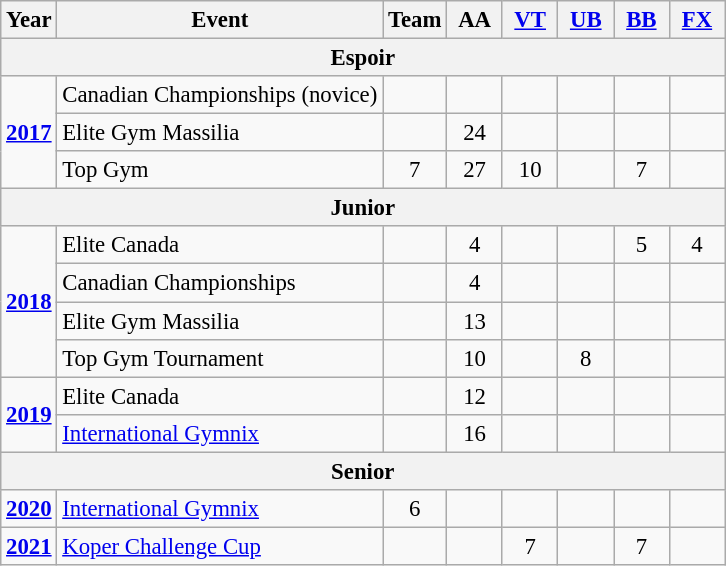<table class="wikitable" style="text-align:center; font-size:95%;">
<tr>
<th align=center>Year</th>
<th align=center>Event</th>
<th style="width:30px;">Team</th>
<th style="width:30px;">AA</th>
<th style="width:30px;"><a href='#'>VT</a></th>
<th style="width:30px;"><a href='#'>UB</a></th>
<th style="width:30px;"><a href='#'>BB</a></th>
<th style="width:30px;"><a href='#'>FX</a></th>
</tr>
<tr>
<th colspan="8"><strong>Espoir</strong></th>
</tr>
<tr>
<td rowspan="3"><strong><a href='#'>2017</a></strong></td>
<td align=left>Canadian Championships (novice)</td>
<td></td>
<td></td>
<td></td>
<td></td>
<td></td>
<td></td>
</tr>
<tr>
<td align=left>Elite Gym Massilia</td>
<td></td>
<td>24</td>
<td></td>
<td></td>
<td></td>
<td></td>
</tr>
<tr>
<td align=left>Top Gym</td>
<td>7</td>
<td>27</td>
<td>10</td>
<td></td>
<td>7</td>
<td></td>
</tr>
<tr>
<th colspan="8"><strong>Junior</strong></th>
</tr>
<tr>
<td rowspan="4"><strong><a href='#'>2018</a></strong></td>
<td align=left>Elite Canada</td>
<td></td>
<td>4</td>
<td></td>
<td></td>
<td>5</td>
<td>4</td>
</tr>
<tr>
<td align=left>Canadian Championships</td>
<td></td>
<td>4</td>
<td></td>
<td></td>
<td></td>
<td></td>
</tr>
<tr>
<td align=left>Elite Gym Massilia</td>
<td></td>
<td>13</td>
<td></td>
<td></td>
<td></td>
<td></td>
</tr>
<tr>
<td align=left>Top Gym Tournament</td>
<td></td>
<td>10</td>
<td></td>
<td>8</td>
<td></td>
<td></td>
</tr>
<tr>
<td rowspan="2"><strong><a href='#'>2019</a></strong></td>
<td align=left>Elite Canada</td>
<td></td>
<td>12</td>
<td></td>
<td></td>
<td></td>
<td></td>
</tr>
<tr>
<td align=left><a href='#'>International Gymnix</a></td>
<td></td>
<td>16</td>
<td></td>
<td></td>
<td></td>
<td></td>
</tr>
<tr>
<th colspan="8"><strong>Senior</strong></th>
</tr>
<tr>
<td rowspan="1"><strong><a href='#'>2020</a></strong></td>
<td align=left><a href='#'>International Gymnix</a></td>
<td>6</td>
<td></td>
<td></td>
<td></td>
<td></td>
<td></td>
</tr>
<tr>
<td rowspan="1"><strong><a href='#'>2021</a></strong></td>
<td align=left><a href='#'>Koper Challenge Cup</a></td>
<td></td>
<td></td>
<td>7</td>
<td></td>
<td>7</td>
<td></td>
</tr>
</table>
